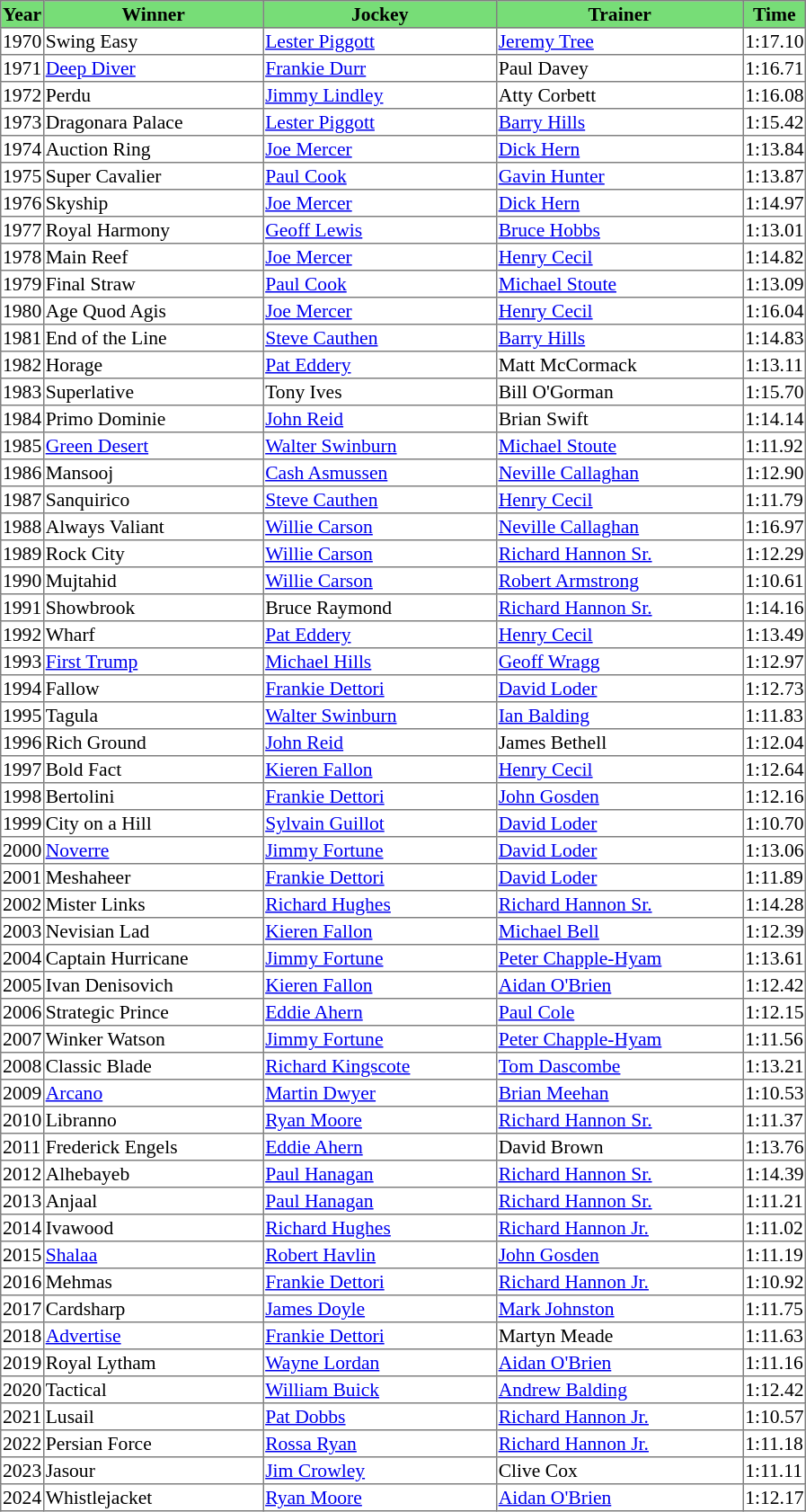<table class = "sortable" | border="1" style="border-collapse: collapse; font-size:90%">
<tr bgcolor="#77dd77" align="center">
<th>Year</th>
<th>Winner</th>
<th>Jockey</th>
<th>Trainer</th>
<th>Time</th>
</tr>
<tr>
<td>1970</td>
<td width=160px>Swing Easy</td>
<td width=170px><a href='#'>Lester Piggott</a></td>
<td width=180px><a href='#'>Jeremy Tree</a></td>
<td>1:17.10</td>
</tr>
<tr>
<td>1971</td>
<td><a href='#'>Deep Diver</a></td>
<td><a href='#'>Frankie Durr</a></td>
<td>Paul Davey</td>
<td>1:16.71</td>
</tr>
<tr>
<td>1972</td>
<td>Perdu</td>
<td><a href='#'>Jimmy Lindley</a></td>
<td>Atty Corbett</td>
<td>1:16.08</td>
</tr>
<tr>
<td>1973</td>
<td>Dragonara Palace</td>
<td><a href='#'>Lester Piggott</a></td>
<td><a href='#'>Barry Hills</a></td>
<td>1:15.42</td>
</tr>
<tr>
<td>1974</td>
<td>Auction Ring</td>
<td><a href='#'>Joe Mercer</a></td>
<td><a href='#'>Dick Hern</a></td>
<td>1:13.84</td>
</tr>
<tr>
<td>1975</td>
<td>Super Cavalier</td>
<td><a href='#'>Paul Cook</a></td>
<td><a href='#'>Gavin Hunter</a></td>
<td>1:13.87</td>
</tr>
<tr>
<td>1976</td>
<td>Skyship</td>
<td><a href='#'>Joe Mercer</a></td>
<td><a href='#'>Dick Hern</a></td>
<td>1:14.97</td>
</tr>
<tr>
<td>1977</td>
<td>Royal Harmony</td>
<td><a href='#'>Geoff Lewis</a></td>
<td><a href='#'>Bruce Hobbs</a></td>
<td>1:13.01</td>
</tr>
<tr>
<td>1978</td>
<td>Main Reef</td>
<td><a href='#'>Joe Mercer</a></td>
<td><a href='#'>Henry Cecil</a></td>
<td>1:14.82</td>
</tr>
<tr>
<td>1979</td>
<td>Final Straw</td>
<td><a href='#'>Paul Cook</a></td>
<td><a href='#'>Michael Stoute</a></td>
<td>1:13.09</td>
</tr>
<tr>
<td>1980</td>
<td>Age Quod Agis</td>
<td><a href='#'>Joe Mercer</a></td>
<td><a href='#'>Henry Cecil</a></td>
<td>1:16.04</td>
</tr>
<tr>
<td>1981</td>
<td>End of the Line</td>
<td><a href='#'>Steve Cauthen</a></td>
<td><a href='#'>Barry Hills</a></td>
<td>1:14.83</td>
</tr>
<tr>
<td>1982</td>
<td>Horage</td>
<td><a href='#'>Pat Eddery</a></td>
<td>Matt McCormack</td>
<td>1:13.11</td>
</tr>
<tr>
<td>1983</td>
<td>Superlative</td>
<td>Tony Ives</td>
<td>Bill O'Gorman</td>
<td>1:15.70</td>
</tr>
<tr>
<td>1984</td>
<td>Primo Dominie</td>
<td><a href='#'>John Reid</a></td>
<td>Brian Swift</td>
<td>1:14.14</td>
</tr>
<tr>
<td>1985</td>
<td><a href='#'>Green Desert</a></td>
<td><a href='#'>Walter Swinburn</a></td>
<td><a href='#'>Michael Stoute</a></td>
<td>1:11.92</td>
</tr>
<tr>
<td>1986</td>
<td>Mansooj</td>
<td><a href='#'>Cash Asmussen</a></td>
<td><a href='#'>Neville Callaghan</a></td>
<td>1:12.90</td>
</tr>
<tr>
<td>1987</td>
<td>Sanquirico</td>
<td><a href='#'>Steve Cauthen</a></td>
<td><a href='#'>Henry Cecil</a></td>
<td>1:11.79</td>
</tr>
<tr>
<td>1988</td>
<td>Always Valiant</td>
<td><a href='#'>Willie Carson</a></td>
<td><a href='#'>Neville Callaghan</a></td>
<td>1:16.97</td>
</tr>
<tr>
<td>1989</td>
<td>Rock City</td>
<td><a href='#'>Willie Carson</a></td>
<td><a href='#'>Richard Hannon Sr.</a></td>
<td>1:12.29</td>
</tr>
<tr>
<td>1990</td>
<td>Mujtahid</td>
<td><a href='#'>Willie Carson</a></td>
<td><a href='#'>Robert Armstrong</a></td>
<td>1:10.61</td>
</tr>
<tr>
<td>1991</td>
<td>Showbrook</td>
<td>Bruce Raymond</td>
<td><a href='#'>Richard Hannon Sr.</a></td>
<td>1:14.16</td>
</tr>
<tr>
<td>1992</td>
<td>Wharf</td>
<td><a href='#'>Pat Eddery</a></td>
<td><a href='#'>Henry Cecil</a></td>
<td>1:13.49</td>
</tr>
<tr>
<td>1993</td>
<td><a href='#'>First Trump</a></td>
<td><a href='#'>Michael Hills</a></td>
<td><a href='#'>Geoff Wragg</a></td>
<td>1:12.97</td>
</tr>
<tr>
<td>1994</td>
<td>Fallow</td>
<td><a href='#'>Frankie Dettori</a></td>
<td><a href='#'>David Loder</a></td>
<td>1:12.73</td>
</tr>
<tr>
<td>1995</td>
<td>Tagula</td>
<td><a href='#'>Walter Swinburn</a></td>
<td><a href='#'>Ian Balding</a></td>
<td>1:11.83</td>
</tr>
<tr>
<td>1996</td>
<td>Rich Ground</td>
<td><a href='#'>John Reid</a></td>
<td>James Bethell</td>
<td>1:12.04</td>
</tr>
<tr>
<td>1997</td>
<td>Bold Fact</td>
<td><a href='#'>Kieren Fallon</a></td>
<td><a href='#'>Henry Cecil</a></td>
<td>1:12.64</td>
</tr>
<tr>
<td>1998</td>
<td>Bertolini</td>
<td><a href='#'>Frankie Dettori</a></td>
<td><a href='#'>John Gosden</a></td>
<td>1:12.16</td>
</tr>
<tr>
<td>1999</td>
<td>City on a Hill</td>
<td><a href='#'>Sylvain Guillot</a></td>
<td><a href='#'>David Loder</a></td>
<td>1:10.70</td>
</tr>
<tr>
<td>2000</td>
<td><a href='#'>Noverre</a></td>
<td><a href='#'>Jimmy Fortune</a></td>
<td><a href='#'>David Loder</a></td>
<td>1:13.06</td>
</tr>
<tr>
<td>2001</td>
<td>Meshaheer</td>
<td><a href='#'>Frankie Dettori</a></td>
<td><a href='#'>David Loder</a></td>
<td>1:11.89</td>
</tr>
<tr>
<td>2002</td>
<td>Mister Links</td>
<td><a href='#'>Richard Hughes</a></td>
<td><a href='#'>Richard Hannon Sr.</a></td>
<td>1:14.28</td>
</tr>
<tr>
<td>2003</td>
<td>Nevisian Lad</td>
<td><a href='#'>Kieren Fallon</a></td>
<td><a href='#'>Michael Bell</a></td>
<td>1:12.39</td>
</tr>
<tr>
<td>2004</td>
<td>Captain Hurricane</td>
<td><a href='#'>Jimmy Fortune</a></td>
<td><a href='#'>Peter Chapple-Hyam</a></td>
<td>1:13.61</td>
</tr>
<tr>
<td>2005</td>
<td>Ivan Denisovich</td>
<td><a href='#'>Kieren Fallon</a></td>
<td><a href='#'>Aidan O'Brien</a></td>
<td>1:12.42</td>
</tr>
<tr>
<td>2006</td>
<td>Strategic Prince</td>
<td><a href='#'>Eddie Ahern</a></td>
<td><a href='#'>Paul Cole</a></td>
<td>1:12.15</td>
</tr>
<tr>
<td>2007</td>
<td>Winker Watson</td>
<td><a href='#'>Jimmy Fortune</a></td>
<td><a href='#'>Peter Chapple-Hyam</a></td>
<td>1:11.56</td>
</tr>
<tr>
<td>2008</td>
<td>Classic Blade</td>
<td><a href='#'>Richard Kingscote</a></td>
<td><a href='#'>Tom Dascombe</a></td>
<td>1:13.21</td>
</tr>
<tr>
<td>2009</td>
<td><a href='#'>Arcano</a></td>
<td><a href='#'>Martin Dwyer</a></td>
<td><a href='#'>Brian Meehan</a></td>
<td>1:10.53</td>
</tr>
<tr>
<td>2010</td>
<td>Libranno</td>
<td><a href='#'>Ryan Moore</a></td>
<td><a href='#'>Richard Hannon Sr.</a></td>
<td>1:11.37</td>
</tr>
<tr>
<td>2011</td>
<td>Frederick Engels</td>
<td><a href='#'>Eddie Ahern</a></td>
<td>David Brown</td>
<td>1:13.76</td>
</tr>
<tr>
<td>2012</td>
<td>Alhebayeb</td>
<td><a href='#'>Paul Hanagan</a></td>
<td><a href='#'>Richard Hannon Sr.</a></td>
<td>1:14.39</td>
</tr>
<tr>
<td>2013</td>
<td>Anjaal</td>
<td><a href='#'>Paul Hanagan</a></td>
<td><a href='#'>Richard Hannon Sr.</a></td>
<td>1:11.21</td>
</tr>
<tr>
<td>2014</td>
<td>Ivawood</td>
<td><a href='#'>Richard Hughes</a></td>
<td><a href='#'>Richard Hannon Jr.</a></td>
<td>1:11.02</td>
</tr>
<tr>
<td>2015</td>
<td><a href='#'>Shalaa</a></td>
<td><a href='#'>Robert Havlin</a></td>
<td><a href='#'>John Gosden</a></td>
<td>1:11.19</td>
</tr>
<tr>
<td>2016</td>
<td>Mehmas</td>
<td><a href='#'>Frankie Dettori</a></td>
<td><a href='#'>Richard Hannon Jr.</a></td>
<td>1:10.92</td>
</tr>
<tr>
<td>2017</td>
<td>Cardsharp</td>
<td><a href='#'>James Doyle</a></td>
<td><a href='#'>Mark Johnston</a></td>
<td>1:11.75</td>
</tr>
<tr>
<td>2018</td>
<td><a href='#'>Advertise</a></td>
<td><a href='#'>Frankie Dettori</a></td>
<td>Martyn Meade</td>
<td>1:11.63</td>
</tr>
<tr>
<td>2019</td>
<td>Royal Lytham</td>
<td><a href='#'>Wayne Lordan</a></td>
<td><a href='#'>Aidan O'Brien</a></td>
<td>1:11.16</td>
</tr>
<tr>
<td>2020</td>
<td>Tactical</td>
<td><a href='#'>William Buick</a></td>
<td><a href='#'>Andrew Balding</a></td>
<td>1:12.42</td>
</tr>
<tr>
<td>2021</td>
<td>Lusail</td>
<td><a href='#'>Pat Dobbs</a></td>
<td><a href='#'>Richard Hannon Jr.</a></td>
<td>1:10.57</td>
</tr>
<tr>
<td>2022</td>
<td>Persian Force</td>
<td><a href='#'>Rossa Ryan</a></td>
<td><a href='#'>Richard Hannon Jr.</a></td>
<td>1:11.18</td>
</tr>
<tr>
<td>2023</td>
<td>Jasour</td>
<td><a href='#'>Jim Crowley</a></td>
<td>Clive Cox</td>
<td>1:11.11</td>
</tr>
<tr>
<td>2024</td>
<td>Whistlejacket</td>
<td><a href='#'>Ryan Moore</a></td>
<td><a href='#'>Aidan O'Brien</a></td>
<td>1:12.17</td>
</tr>
</table>
